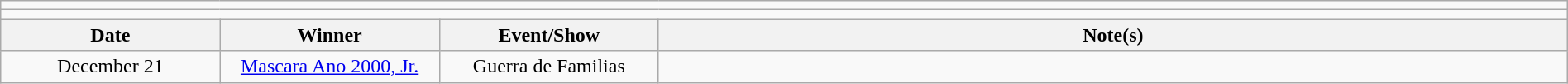<table class="wikitable" style="text-align:center; width:100%;">
<tr>
<td colspan="5"></td>
</tr>
<tr>
<td colspan="5"></td>
</tr>
<tr>
<th style="width:14%;">Date</th>
<th style="width:14%;">Winner</th>
<th style="width:14%;">Event/Show</th>
<th style="width:58%;">Note(s)</th>
</tr>
<tr>
<td>December 21</td>
<td><a href='#'>Mascara Ano 2000, Jr.</a></td>
<td>Guerra de Familias</td>
<td></td>
</tr>
</table>
